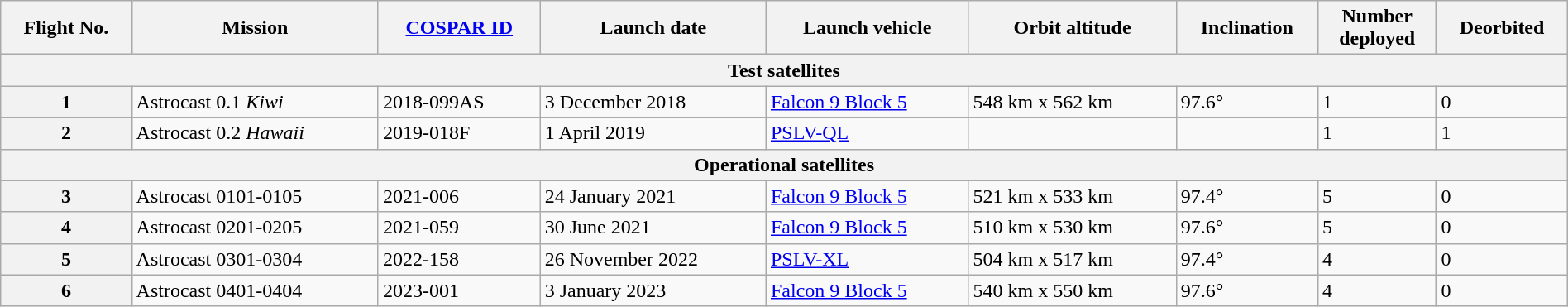<table class="wikitable" width=100% style="text-align: left;">
<tr>
<th scope="col">Flight No.</th>
<th scope="col">Mission</th>
<th><a href='#'>COSPAR ID</a></th>
<th scope="col">Launch date</th>
<th scope="col">Launch vehicle</th>
<th scope="col">Orbit altitude</th>
<th scope="col">Inclination</th>
<th scope="col">Number<br>deployed</th>
<th scope="col">Deorbited</th>
</tr>
<tr>
<th colspan=9>Test satellites</th>
</tr>
<tr>
<th>1</th>
<td>Astrocast 0.1 <em>Kiwi</em></td>
<td>2018-099AS</td>
<td>3 December 2018</td>
<td><a href='#'>Falcon 9 Block 5</a></td>
<td>548 km x 562 km</td>
<td>97.6°</td>
<td>1</td>
<td>0</td>
</tr>
<tr>
<th>2</th>
<td>Astrocast 0.2 <em>Hawaii</em></td>
<td>2019-018F</td>
<td>1 April 2019</td>
<td><a href='#'>PSLV-QL</a></td>
<td></td>
<td></td>
<td>1</td>
<td>1</td>
</tr>
<tr>
<th colspan=9>Operational satellites</th>
</tr>
<tr>
<th>3</th>
<td>Astrocast 0101-0105</td>
<td>2021-006</td>
<td>24 January 2021</td>
<td><a href='#'>Falcon 9 Block 5</a></td>
<td>521 km x 533 km</td>
<td>97.4°</td>
<td>5</td>
<td>0</td>
</tr>
<tr>
<th>4</th>
<td>Astrocast 0201-0205</td>
<td>2021-059</td>
<td>30 June 2021</td>
<td><a href='#'>Falcon 9 Block 5</a></td>
<td>510 km x 530 km</td>
<td>97.6°</td>
<td>5</td>
<td>0</td>
</tr>
<tr>
<th>5</th>
<td>Astrocast 0301-0304</td>
<td>2022-158</td>
<td>26 November 2022</td>
<td><a href='#'>PSLV-XL</a></td>
<td>504 km x 517 km</td>
<td>97.4°</td>
<td>4</td>
<td>0</td>
</tr>
<tr>
<th>6</th>
<td>Astrocast 0401-0404</td>
<td>2023-001</td>
<td>3 January 2023</td>
<td><a href='#'>Falcon 9 Block 5</a></td>
<td>540 km x 550 km</td>
<td>97.6°</td>
<td>4</td>
<td>0</td>
</tr>
</table>
